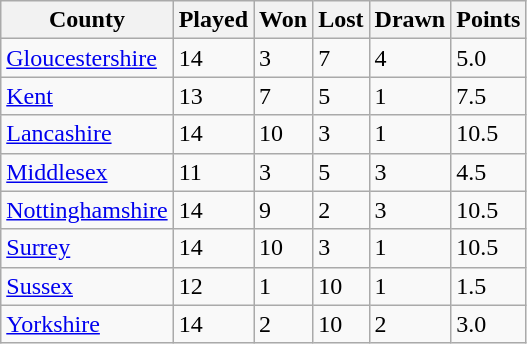<table class="wikitable sortable">
<tr>
<th>County</th>
<th>Played</th>
<th>Won</th>
<th>Lost</th>
<th>Drawn</th>
<th>Points</th>
</tr>
<tr>
<td><a href='#'>Gloucestershire</a></td>
<td>14</td>
<td>3</td>
<td>7</td>
<td>4</td>
<td>5.0</td>
</tr>
<tr>
<td><a href='#'>Kent</a></td>
<td>13</td>
<td>7</td>
<td>5</td>
<td>1</td>
<td>7.5</td>
</tr>
<tr>
<td><a href='#'>Lancashire</a></td>
<td>14</td>
<td>10</td>
<td>3</td>
<td>1</td>
<td>10.5</td>
</tr>
<tr>
<td><a href='#'>Middlesex</a></td>
<td>11</td>
<td>3</td>
<td>5</td>
<td>3</td>
<td>4.5</td>
</tr>
<tr>
<td><a href='#'>Nottinghamshire</a></td>
<td>14</td>
<td>9</td>
<td>2</td>
<td>3</td>
<td>10.5</td>
</tr>
<tr>
<td><a href='#'>Surrey</a></td>
<td>14</td>
<td>10</td>
<td>3</td>
<td>1</td>
<td>10.5</td>
</tr>
<tr>
<td><a href='#'>Sussex</a></td>
<td>12</td>
<td>1</td>
<td>10</td>
<td>1</td>
<td>1.5</td>
</tr>
<tr>
<td><a href='#'>Yorkshire</a></td>
<td>14</td>
<td>2</td>
<td>10</td>
<td>2</td>
<td>3.0</td>
</tr>
</table>
